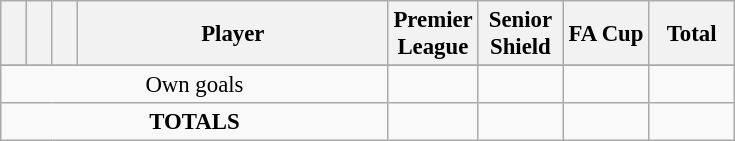<table class="wikitable sortable" style="font-size: 95%; text-align: center;">
<tr>
<th width=10></th>
<th width=10></th>
<th width=10></th>
<th width=200>Player</th>
<th width=50>Premier League</th>
<th width=50>Senior Shield</th>
<th width=50>FA Cup</th>
<th width=50>Total</th>
</tr>
<tr>
</tr>
<tr class="sortbottom">
<td colspan="4">Own goals</td>
<td></td>
<td></td>
<td></td>
<td></td>
</tr>
<tr class="sortbottom">
<td colspan=4><strong>TOTALS</strong></td>
<td></td>
<td></td>
<td></td>
<td></td>
</tr>
</table>
